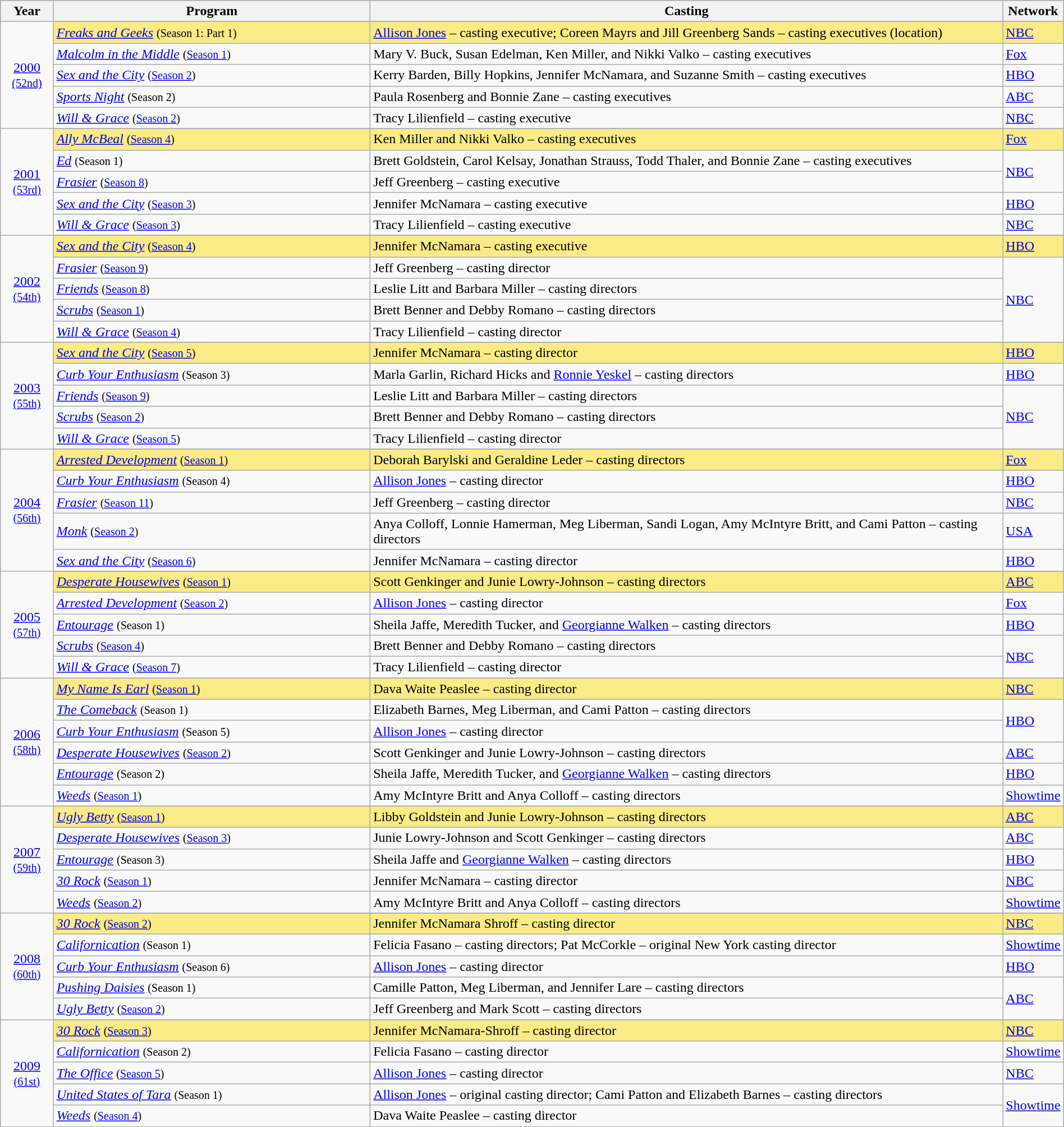<table class="wikitable" style="width:100%">
<tr bgcolor="#bebebe">
<th width="5%">Year</th>
<th width="30%">Program</th>
<th width="60%">Casting</th>
<th width="5%">Network</th>
</tr>
<tr>
<td rowspan=6 style="text-align:center"><a href='#'>2000</a><br><small><a href='#'>(52nd)</a></small><br></td>
</tr>
<tr style="background:#FAEB86">
<td><em><a href='#'>Freaks and Geeks</a></em> <small>(Season 1: Part 1)</small></td>
<td><a href='#'>Allison Jones</a> – casting executive; Coreen Mayrs and Jill Greenberg Sands – casting executives (location)</td>
<td><a href='#'>NBC</a></td>
</tr>
<tr>
<td><em><a href='#'>Malcolm in the Middle</a></em> <small>(<a href='#'>Season 1</a>)</small></td>
<td>Mary V. Buck, Susan Edelman, Ken Miller, and Nikki Valko – casting executives</td>
<td><a href='#'>Fox</a></td>
</tr>
<tr>
<td><em><a href='#'>Sex and the City</a></em> <small>(<a href='#'>Season 2</a>)</small></td>
<td>Kerry Barden, Billy Hopkins, Jennifer McNamara, and Suzanne Smith – casting executives</td>
<td><a href='#'>HBO</a></td>
</tr>
<tr>
<td><em><a href='#'>Sports Night</a></em> <small>(Season 2)</small></td>
<td>Paula Rosenberg and Bonnie Zane – casting executives</td>
<td><a href='#'>ABC</a></td>
</tr>
<tr>
<td><em><a href='#'>Will & Grace</a></em> <small>(<a href='#'>Season 2</a>)</small></td>
<td>Tracy Lilienfield – casting executive</td>
<td><a href='#'>NBC</a></td>
</tr>
<tr>
<td rowspan=6 style="text-align:center"><a href='#'>2001</a><br><small><a href='#'>(53rd)</a></small><br></td>
</tr>
<tr style="background:#FAEB86">
<td><em><a href='#'>Ally McBeal</a></em> <small>(<a href='#'>Season 4</a>)</small></td>
<td>Ken Miller and Nikki Valko – casting executives</td>
<td><a href='#'>Fox</a></td>
</tr>
<tr>
<td><em><a href='#'>Ed</a></em> <small>(Season 1)</small></td>
<td>Brett Goldstein, Carol Kelsay, Jonathan Strauss, Todd Thaler, and Bonnie Zane – casting executives</td>
<td rowspan=2><a href='#'>NBC</a></td>
</tr>
<tr>
<td><em><a href='#'>Frasier</a></em> <small>(<a href='#'>Season 8</a>)</small></td>
<td>Jeff Greenberg – casting executive</td>
</tr>
<tr>
<td><em><a href='#'>Sex and the City</a></em> <small>(<a href='#'>Season 3</a>)</small></td>
<td>Jennifer McNamara – casting executive</td>
<td><a href='#'>HBO</a></td>
</tr>
<tr>
<td><em><a href='#'>Will & Grace</a></em> <small>(<a href='#'>Season 3</a>)</small></td>
<td>Tracy Lilienfield – casting executive</td>
<td><a href='#'>NBC</a></td>
</tr>
<tr>
<td rowspan=6 style="text-align:center"><a href='#'>2002</a><br><small><a href='#'>(54th)</a></small><br></td>
</tr>
<tr style="background:#FAEB86">
<td><em><a href='#'>Sex and the City</a></em> <small>(<a href='#'>Season 4</a>)</small></td>
<td>Jennifer McNamara – casting executive</td>
<td><a href='#'>HBO</a></td>
</tr>
<tr>
<td><em><a href='#'>Frasier</a></em> <small>(<a href='#'>Season 9</a>)</small></td>
<td>Jeff Greenberg – casting director</td>
<td rowspan=4><a href='#'>NBC</a></td>
</tr>
<tr>
<td><em><a href='#'>Friends</a></em> <small>(<a href='#'>Season 8</a>)</small></td>
<td>Leslie Litt and Barbara Miller – casting directors</td>
</tr>
<tr>
<td><em><a href='#'>Scrubs</a></em> <small>(<a href='#'>Season 1</a>)</small></td>
<td>Brett Benner and Debby Romano – casting directors</td>
</tr>
<tr>
<td><em><a href='#'>Will & Grace</a></em> <small>(<a href='#'>Season 4</a>)</small></td>
<td>Tracy Lilienfield – casting director</td>
</tr>
<tr>
<td rowspan=6 style="text-align:center"><a href='#'>2003</a><br><small><a href='#'>(55th)</a></small><br></td>
</tr>
<tr style="background:#FAEB86">
<td><em><a href='#'>Sex and the City</a></em> <small>(<a href='#'>Season 5</a>)</small></td>
<td>Jennifer McNamara – casting director</td>
<td><a href='#'>HBO</a></td>
</tr>
<tr>
<td><em><a href='#'>Curb Your Enthusiasm</a></em> <small>(Season 3)</small></td>
<td>Marla Garlin, Richard Hicks and <a href='#'>Ronnie Yeskel</a> – casting directors</td>
<td><a href='#'>HBO</a></td>
</tr>
<tr>
<td><em><a href='#'>Friends</a></em> <small>(<a href='#'>Season 9</a>)</small></td>
<td>Leslie Litt and Barbara Miller – casting directors</td>
<td rowspan=3><a href='#'>NBC</a></td>
</tr>
<tr>
<td><em><a href='#'>Scrubs</a></em> <small>(<a href='#'>Season 2</a>)</small></td>
<td>Brett Benner and Debby Romano – casting directors</td>
</tr>
<tr>
<td><em><a href='#'>Will & Grace</a></em> <small>(<a href='#'>Season 5</a>)</small></td>
<td>Tracy Lilienfield – casting director</td>
</tr>
<tr>
<td rowspan=6 style="text-align:center"><a href='#'>2004</a><br><small><a href='#'>(56th)</a></small><br></td>
</tr>
<tr style="background:#FAEB86">
<td><em><a href='#'>Arrested Development</a></em> <small>(<a href='#'>Season 1</a>)</small></td>
<td>Deborah Barylski and Geraldine Leder – casting directors</td>
<td><a href='#'>Fox</a></td>
</tr>
<tr>
<td><em><a href='#'>Curb Your Enthusiasm</a></em> <small>(Season 4)</small></td>
<td><a href='#'>Allison Jones</a> – casting director</td>
<td><a href='#'>HBO</a></td>
</tr>
<tr>
<td><em><a href='#'>Frasier</a></em> <small>(<a href='#'>Season 11</a>)</small></td>
<td>Jeff Greenberg – casting director</td>
<td><a href='#'>NBC</a></td>
</tr>
<tr>
<td><em><a href='#'>Monk</a></em> <small>(<a href='#'>Season 2</a>)</small></td>
<td>Anya Colloff, Lonnie Hamerman, Meg Liberman, Sandi Logan, Amy McIntyre Britt, and Cami Patton – casting directors</td>
<td><a href='#'>USA</a></td>
</tr>
<tr>
<td><em><a href='#'>Sex and the City</a></em> <small>(<a href='#'>Season 6</a>)</small></td>
<td>Jennifer McNamara – casting director</td>
<td><a href='#'>HBO</a></td>
</tr>
<tr>
<td rowspan=6 style="text-align:center"><a href='#'>2005</a><br><small><a href='#'>(57th)</a></small><br></td>
</tr>
<tr style="background:#FAEB86">
<td><em><a href='#'>Desperate Housewives</a></em> <small>(<a href='#'>Season 1</a>)</small></td>
<td>Scott Genkinger and Junie Lowry-Johnson – casting directors</td>
<td><a href='#'>ABC</a></td>
</tr>
<tr>
<td><em><a href='#'>Arrested Development</a></em> <small>(<a href='#'>Season 2</a>)</small></td>
<td><a href='#'>Allison Jones</a> – casting director</td>
<td><a href='#'>Fox</a></td>
</tr>
<tr>
<td><em><a href='#'>Entourage</a></em> <small>(Season 1)</small></td>
<td>Sheila Jaffe, Meredith Tucker, and <a href='#'>Georgianne Walken</a> – casting directors</td>
<td><a href='#'>HBO</a></td>
</tr>
<tr>
<td><em><a href='#'>Scrubs</a></em> <small>(<a href='#'>Season 4</a>)</small></td>
<td>Brett Benner and Debby Romano – casting directors</td>
<td rowspan=2><a href='#'>NBC</a></td>
</tr>
<tr>
<td><em><a href='#'>Will & Grace</a></em> <small>(<a href='#'>Season 7</a>)</small></td>
<td>Tracy Lilienfield – casting director</td>
</tr>
<tr>
<td rowspan=7 style="text-align:center"><a href='#'>2006</a><br><small><a href='#'>(58th)</a></small><br></td>
</tr>
<tr style="background:#FAEB86">
<td><em><a href='#'>My Name Is Earl</a></em> <small>(<a href='#'>Season 1</a>)</small></td>
<td>Dava Waite Peaslee – casting director</td>
<td><a href='#'>NBC</a></td>
</tr>
<tr>
<td><em><a href='#'>The Comeback</a></em> <small>(Season 1)</small></td>
<td>Elizabeth Barnes, Meg Liberman, and Cami Patton – casting directors</td>
<td rowspan=2><a href='#'>HBO</a></td>
</tr>
<tr>
<td><em><a href='#'>Curb Your Enthusiasm</a></em> <small>(Season 5)</small></td>
<td><a href='#'>Allison Jones</a> – casting director</td>
</tr>
<tr>
<td><em><a href='#'>Desperate Housewives</a></em> <small>(<a href='#'>Season 2</a>)</small></td>
<td>Scott Genkinger and Junie Lowry-Johnson – casting directors</td>
<td><a href='#'>ABC</a></td>
</tr>
<tr>
<td><em><a href='#'>Entourage</a></em> <small>(Season 2)</small></td>
<td>Sheila Jaffe, Meredith Tucker, and <a href='#'>Georgianne Walken</a> – casting directors</td>
<td><a href='#'>HBO</a></td>
</tr>
<tr>
<td><em><a href='#'>Weeds</a></em> <small>(<a href='#'>Season 1</a>)</small></td>
<td>Amy McIntyre Britt and Anya Colloff – casting directors</td>
<td><a href='#'>Showtime</a></td>
</tr>
<tr>
<td rowspan=6 style="text-align:center"><a href='#'>2007</a><br><small><a href='#'>(59th)</a></small><br></td>
</tr>
<tr style="background:#FAEB86">
<td><em><a href='#'>Ugly Betty</a></em> <small>(<a href='#'>Season 1</a>)</small></td>
<td>Libby Goldstein and Junie Lowry-Johnson – casting directors</td>
<td><a href='#'>ABC</a></td>
</tr>
<tr>
<td><em><a href='#'>Desperate Housewives</a></em> <small>(<a href='#'>Season 3</a>)</small></td>
<td>Junie Lowry-Johnson and Scott Genkinger – casting directors</td>
<td><a href='#'>ABC</a></td>
</tr>
<tr>
<td><em><a href='#'>Entourage</a></em> <small>(Season 3)</small></td>
<td>Sheila Jaffe and <a href='#'>Georgianne Walken</a> – casting directors</td>
<td><a href='#'>HBO</a></td>
</tr>
<tr>
<td><em><a href='#'>30 Rock</a></em> <small>(<a href='#'>Season 1</a>)</small></td>
<td>Jennifer McNamara – casting director</td>
<td><a href='#'>NBC</a></td>
</tr>
<tr>
<td><em><a href='#'>Weeds</a></em> <small>(<a href='#'>Season 2</a>)</small></td>
<td>Amy McIntyre Britt and Anya Colloff – casting directors</td>
<td><a href='#'>Showtime</a></td>
</tr>
<tr>
<td rowspan=6 style="text-align:center"><a href='#'>2008</a><br><small><a href='#'>(60th)</a></small><br></td>
</tr>
<tr style="background:#FAEB86">
<td><em><a href='#'>30 Rock</a></em> <small>(<a href='#'>Season 2</a>)</small></td>
<td>Jennifer McNamara Shroff – casting director</td>
<td><a href='#'>NBC</a></td>
</tr>
<tr>
<td><em><a href='#'>Californication</a></em> <small>(Season 1)</small></td>
<td>Felicia Fasano – casting directors; Pat McCorkle – original New York casting director</td>
<td><a href='#'>Showtime</a></td>
</tr>
<tr>
<td><em><a href='#'>Curb Your Enthusiasm</a></em> <small>(Season 6)</small></td>
<td><a href='#'>Allison Jones</a> – casting director</td>
<td><a href='#'>HBO</a></td>
</tr>
<tr>
<td><em><a href='#'>Pushing Daisies</a></em> <small>(Season 1)</small></td>
<td>Camille Patton, Meg Liberman, and Jennifer Lare – casting directors</td>
<td rowspan=2><a href='#'>ABC</a></td>
</tr>
<tr>
<td><em><a href='#'>Ugly Betty</a></em> <small>(<a href='#'>Season 2</a>)</small></td>
<td>Jeff Greenberg and Mark Scott – casting directors</td>
</tr>
<tr>
<td rowspan=6 style="text-align:center"><a href='#'>2009</a><br><small><a href='#'>(61st)</a></small><br></td>
</tr>
<tr style="background:#FAEB86">
<td><em><a href='#'>30 Rock</a></em> <small>(<a href='#'>Season 3</a>)</small></td>
<td>Jennifer McNamara-Shroff – casting director</td>
<td><a href='#'>NBC</a></td>
</tr>
<tr>
<td><em><a href='#'>Californication</a></em> <small>(Season 2)</small></td>
<td>Felicia Fasano – casting director</td>
<td><a href='#'>Showtime</a></td>
</tr>
<tr>
<td><em><a href='#'>The Office</a></em> <small>(<a href='#'>Season 5</a>)</small></td>
<td><a href='#'>Allison Jones</a> – casting director</td>
<td><a href='#'>NBC</a></td>
</tr>
<tr>
<td><em><a href='#'>United States of Tara</a></em> <small>(Season 1)</small></td>
<td><a href='#'>Allison Jones</a> – original casting director; Cami Patton and Elizabeth Barnes – casting directors</td>
<td rowspan=2><a href='#'>Showtime</a></td>
</tr>
<tr>
<td><em><a href='#'>Weeds</a></em> <small>(<a href='#'>Season 4</a>)</small></td>
<td>Dava Waite Peaslee – casting director</td>
</tr>
</table>
